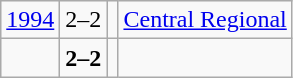<table class="wikitable">
<tr>
<td><a href='#'>1994</a></td>
<td>2–2</td>
<td></td>
<td><a href='#'>Central Regional</a></td>
</tr>
<tr>
<td></td>
<td><strong>2–2</strong></td>
<td><strong></strong></td>
<td></td>
</tr>
</table>
